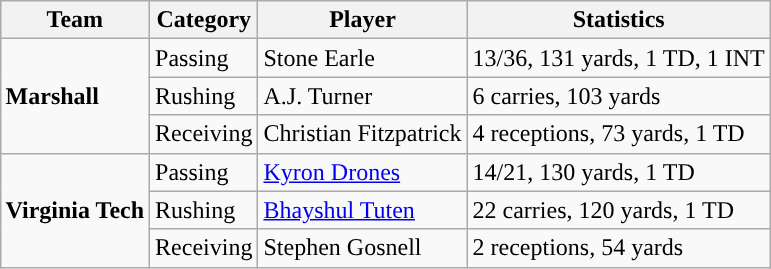<table class="wikitable" style="float: right;">
<tr>
<th>Team</th>
<th>Category</th>
<th>Player</th>
<th>Statistics</th>
</tr>
<tr>
<td rowspan=3><strong>Marshall</strong></td>
<td>Passing</td>
<td>Stone Earle</td>
<td>13/36, 131 yards, 1 TD, 1 INT</td>
</tr>
<tr>
<td>Rushing</td>
<td>A.J. Turner</td>
<td>6 carries, 103 yards</td>
</tr>
<tr>
<td>Receiving</td>
<td>Christian Fitzpatrick</td>
<td>4 receptions, 73 yards, 1 TD</td>
</tr>
<tr>
<td rowspan=3><strong>Virginia Tech</strong></td>
<td>Passing</td>
<td><a href='#'>Kyron Drones</a></td>
<td>14/21, 130 yards, 1 TD</td>
</tr>
<tr>
<td>Rushing</td>
<td><a href='#'>Bhayshul Tuten</a></td>
<td>22 carries, 120 yards, 1 TD</td>
</tr>
<tr>
<td>Receiving</td>
<td>Stephen Gosnell</td>
<td>2 receptions, 54 yards</td>
</tr>
</table>
